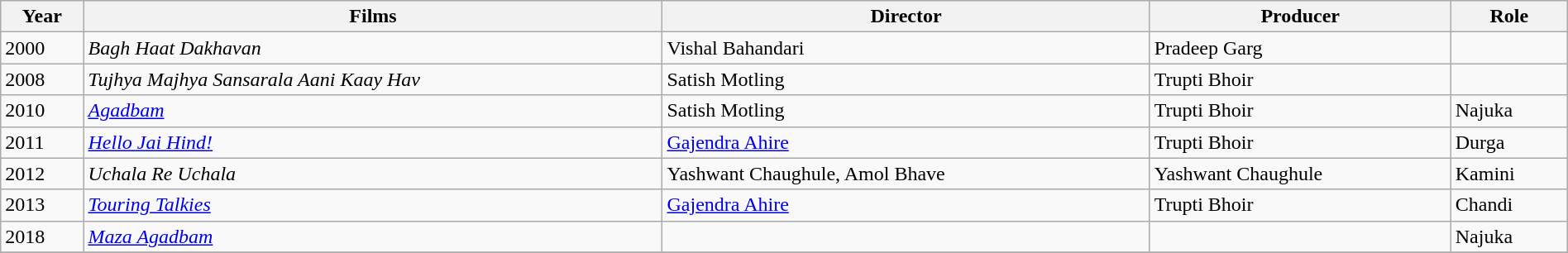<table class="wikitable sortable" width="100%">
<tr>
<th>Year</th>
<th class="unsortable">Films</th>
<th>Director</th>
<th>Producer</th>
<th>Role</th>
</tr>
<tr>
<td>2000</td>
<td><em>Bagh Haat Dakhavan</em></td>
<td>Vishal Bahandari</td>
<td>Pradeep Garg</td>
<td></td>
</tr>
<tr>
<td>2008</td>
<td><em>Tujhya Majhya Sansarala Aani Kaay Hav</em></td>
<td>Satish Motling</td>
<td>Trupti Bhoir</td>
<td></td>
</tr>
<tr>
<td>2010</td>
<td><em><a href='#'>Agadbam</a></em></td>
<td>Satish Motling</td>
<td>Trupti Bhoir</td>
<td>Najuka</td>
</tr>
<tr>
<td>2011</td>
<td><em><a href='#'>Hello Jai Hind!</a></em></td>
<td><a href='#'>Gajendra Ahire</a></td>
<td>Trupti Bhoir</td>
<td>Durga</td>
</tr>
<tr>
<td>2012</td>
<td><em>Uchala Re Uchala</em></td>
<td>Yashwant Chaughule, Amol Bhave</td>
<td>Yashwant Chaughule</td>
<td>Kamini</td>
</tr>
<tr>
<td>2013</td>
<td><em><a href='#'>Touring Talkies</a></em></td>
<td><a href='#'>Gajendra Ahire</a></td>
<td>Trupti Bhoir</td>
<td>Chandi</td>
</tr>
<tr>
<td>2018</td>
<td><em><a href='#'>Maza Agadbam</a></em></td>
<td></td>
<td></td>
<td>Najuka</td>
</tr>
<tr>
</tr>
</table>
